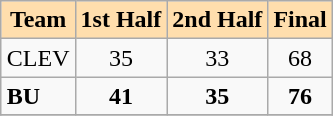<table class="wikitable" align=right>
<tr bgcolor=#ffdead align=center>
<td><strong>Team</strong></td>
<td><strong>1st Half</strong></td>
<td><strong>2nd Half</strong></td>
<td><strong>Final</strong></td>
</tr>
<tr>
<td>CLEV</td>
<td align=center>35</td>
<td align=center>33</td>
<td align=center>68</td>
</tr>
<tr>
<td><strong>BU</strong></td>
<td align=center><strong>41</strong></td>
<td align=center><strong>35</strong></td>
<td align=center><strong>76</strong></td>
</tr>
<tr>
</tr>
</table>
